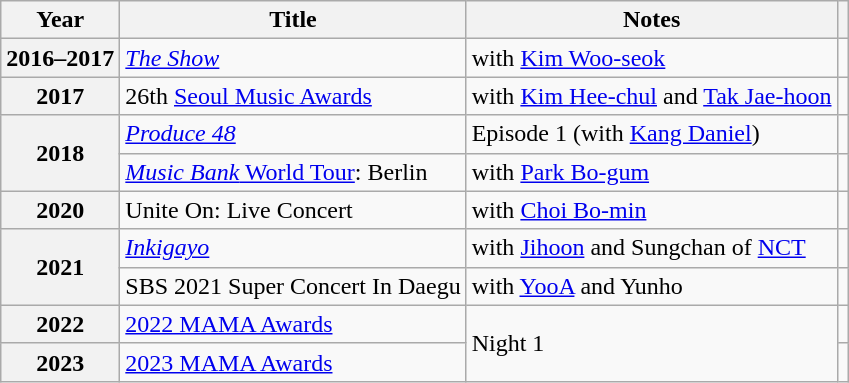<table class="wikitable plainrowheaders sortable">
<tr>
<th scpoe="col">Year</th>
<th scope="col">Title</th>
<th scope="col">Notes</th>
<th scope="col" class="unsortable"></th>
</tr>
<tr>
<th scope="row">2016–2017</th>
<td><em><a href='#'>The Show</a></em></td>
<td>with <a href='#'>Kim Woo-seok</a></td>
<td style="text-align:center"></td>
</tr>
<tr>
<th scope="row">2017</th>
<td>26th <a href='#'>Seoul Music Awards</a></td>
<td>with <a href='#'>Kim Hee-chul</a> and <a href='#'>Tak Jae-hoon</a></td>
<td style="text-align:center"></td>
</tr>
<tr>
<th scope="row" rowspan="2">2018</th>
<td><em><a href='#'>Produce 48</a></em></td>
<td>Episode 1 (with <a href='#'>Kang Daniel</a>)</td>
<td style="text-align:center"></td>
</tr>
<tr>
<td><a href='#'><em>Music Bank</em> World Tour</a>: Berlin</td>
<td>with <a href='#'>Park Bo-gum</a></td>
<td style="text-align:center"></td>
</tr>
<tr>
<th scope="row">2020</th>
<td>Unite On: Live Concert</td>
<td>with <a href='#'>Choi Bo-min</a></td>
<td style="text-align:center"></td>
</tr>
<tr>
<th scope="row" rowspan="2">2021</th>
<td><em><a href='#'>Inkigayo</a></em></td>
<td>with <a href='#'>Jihoon</a> and Sungchan of <a href='#'>NCT</a></td>
<td style="text-align:center"></td>
</tr>
<tr>
<td>SBS 2021 Super Concert In Daegu</td>
<td>with <a href='#'>YooA</a> and Yunho</td>
<td style="text-align:center"></td>
</tr>
<tr>
<th scope="row">2022</th>
<td><a href='#'>2022 MAMA Awards</a></td>
<td rowspan="2">Night 1</td>
<td style="text-align:center"></td>
</tr>
<tr>
<th scope="row">2023</th>
<td><a href='#'>2023 MAMA Awards</a></td>
<td style="text-align:center"></td>
</tr>
</table>
